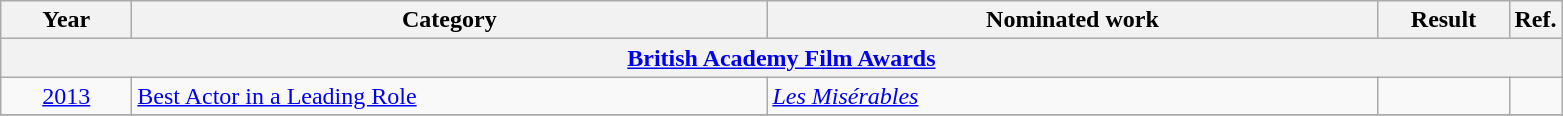<table class=wikitable>
<tr>
<th scope="col" style="width:5em;">Year</th>
<th scope="col" style="width:26em;">Category</th>
<th scope="col" style="width:25em;">Nominated work</th>
<th scope="col" style="width:5em;">Result</th>
<th>Ref.</th>
</tr>
<tr>
<th colspan=5><a href='#'>British Academy Film Awards</a></th>
</tr>
<tr>
<td style="text-align:center;"><a href='#'>2013</a></td>
<td><a href='#'>Best Actor in a Leading Role</a></td>
<td><em><a href='#'>Les Misérables</a></em></td>
<td></td>
<td style="text-align:center;"></td>
</tr>
<tr>
</tr>
</table>
